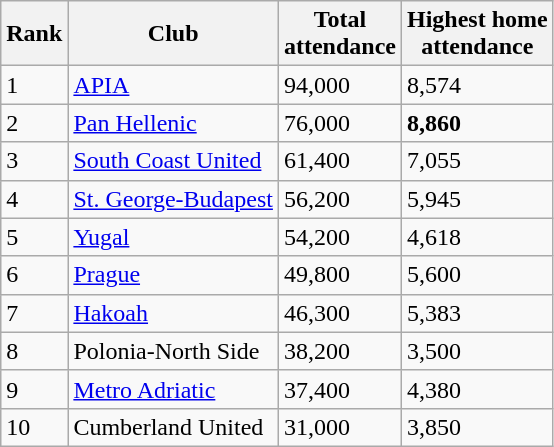<table class="wikitable defaultcenter col2left col3right">
<tr>
<th>Rank</th>
<th>Club</th>
<th>Total <br>attendance</th>
<th>Highest home <br>attendance</th>
</tr>
<tr>
<td>1</td>
<td><a href='#'>APIA</a></td>
<td>94,000</td>
<td>8,574</td>
</tr>
<tr>
<td>2</td>
<td><a href='#'>Pan Hellenic</a></td>
<td>76,000</td>
<td><strong>8,860</strong></td>
</tr>
<tr>
<td>3</td>
<td><a href='#'>South Coast United</a></td>
<td>61,400</td>
<td>7,055</td>
</tr>
<tr>
<td>4</td>
<td><a href='#'>St. George-Budapest</a></td>
<td>56,200</td>
<td>5,945</td>
</tr>
<tr>
<td>5</td>
<td><a href='#'>Yugal</a></td>
<td>54,200</td>
<td>4,618</td>
</tr>
<tr>
<td>6</td>
<td><a href='#'>Prague</a></td>
<td>49,800</td>
<td>5,600</td>
</tr>
<tr>
<td>7</td>
<td><a href='#'>Hakoah</a></td>
<td>46,300</td>
<td>5,383</td>
</tr>
<tr>
<td>8</td>
<td>Polonia-North Side</td>
<td>38,200</td>
<td>3,500</td>
</tr>
<tr>
<td>9</td>
<td><a href='#'>Metro Adriatic</a></td>
<td>37,400</td>
<td>4,380</td>
</tr>
<tr>
<td>10</td>
<td>Cumberland United</td>
<td>31,000</td>
<td>3,850</td>
</tr>
</table>
